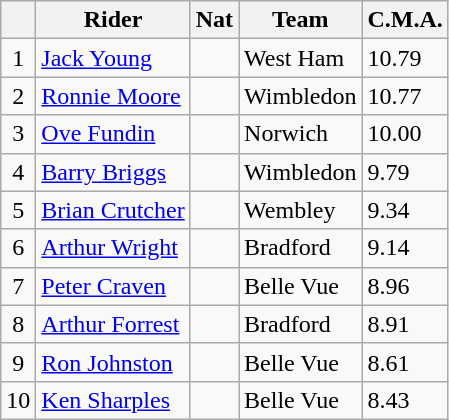<table class=wikitable>
<tr>
<th></th>
<th>Rider</th>
<th>Nat</th>
<th>Team</th>
<th>C.M.A.</th>
</tr>
<tr>
<td align="center">1</td>
<td><a href='#'>Jack Young</a></td>
<td></td>
<td>West Ham</td>
<td>10.79</td>
</tr>
<tr>
<td align="center">2</td>
<td><a href='#'>Ronnie Moore</a></td>
<td></td>
<td>Wimbledon</td>
<td>10.77</td>
</tr>
<tr>
<td align="center">3</td>
<td><a href='#'>Ove Fundin</a></td>
<td></td>
<td>Norwich</td>
<td>10.00</td>
</tr>
<tr>
<td align="center">4</td>
<td><a href='#'>Barry Briggs</a></td>
<td></td>
<td>Wimbledon</td>
<td>9.79</td>
</tr>
<tr>
<td align="center">5</td>
<td><a href='#'>Brian Crutcher</a></td>
<td></td>
<td>Wembley</td>
<td>9.34</td>
</tr>
<tr>
<td align="center">6</td>
<td><a href='#'>Arthur Wright</a></td>
<td></td>
<td>Bradford</td>
<td>9.14</td>
</tr>
<tr>
<td align="center">7</td>
<td><a href='#'>Peter Craven</a></td>
<td></td>
<td>Belle Vue</td>
<td>8.96</td>
</tr>
<tr>
<td align="center">8</td>
<td><a href='#'>Arthur Forrest</a></td>
<td></td>
<td>Bradford</td>
<td>8.91</td>
</tr>
<tr>
<td align="center">9</td>
<td><a href='#'>Ron Johnston</a></td>
<td></td>
<td>Belle Vue</td>
<td>8.61</td>
</tr>
<tr>
<td align="center">10</td>
<td><a href='#'>Ken Sharples</a></td>
<td></td>
<td>Belle Vue</td>
<td>8.43</td>
</tr>
</table>
